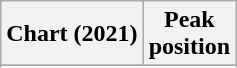<table class="wikitable sortable plainrowheaders" style="text-align:center">
<tr>
<th scope="col">Chart (2021)</th>
<th scope="col">Peak<br>position</th>
</tr>
<tr>
</tr>
<tr>
</tr>
<tr>
</tr>
<tr>
</tr>
</table>
